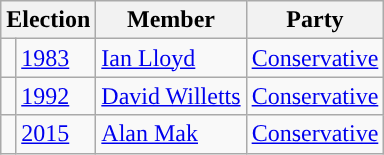<table class="wikitable">
<tr>
<th colspan="2">Election</th>
<th>Member</th>
<th>Party</th>
</tr>
<tr>
<td style="color:inherit;background-color: "></td>
<td><a href='#'>1983</a></td>
<td><a href='#'>Ian Lloyd</a></td>
<td><a href='#'>Conservative</a></td>
</tr>
<tr>
<td style="color:inherit;background-color: "></td>
<td><a href='#'>1992</a></td>
<td><a href='#'>David Willetts</a></td>
<td><a href='#'>Conservative</a></td>
</tr>
<tr>
<td style="color:inherit;background-color: "></td>
<td><a href='#'>2015</a></td>
<td><a href='#'>Alan Mak</a></td>
<td><a href='#'>Conservative</a></td>
</tr>
</table>
